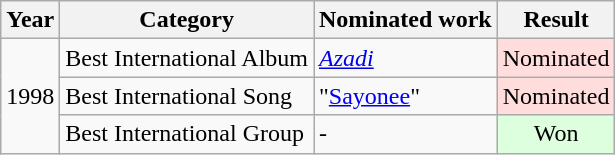<table class="wikitable">
<tr>
<th>Year</th>
<th>Category</th>
<th>Nominated work</th>
<th>Result</th>
</tr>
<tr>
<td rowspan="3">1998</td>
<td>Best International Album</td>
<td><em><a href='#'>Azadi</a></em></td>
<td style="background: #ffdddd" align="center" class="table-yes2">Nominated</td>
</tr>
<tr>
<td>Best International Song</td>
<td>"<a href='#'>Sayonee</a>"</td>
<td style="background: #ffdddd" align="center" class="table-yes2">Nominated</td>
</tr>
<tr>
<td>Best International Group</td>
<td>-</td>
<td style="background: #ddffdd" align="center" class="table-yes2">Won</td>
</tr>
</table>
